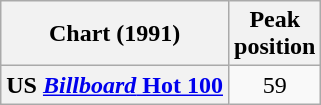<table class="wikitable sortable plainrowheaders" style="text-align:center;">
<tr>
<th scope="col">Chart (1991)</th>
<th scope="col">Peak<br>position</th>
</tr>
<tr>
<th scope="row">US <a href='#'><em>Billboard</em> Hot 100</a></th>
<td>59</td>
</tr>
</table>
